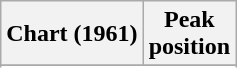<table class="wikitable sortable plainrowheaders" style="text-align:center">
<tr>
<th scope="col">Chart (1961)</th>
<th scope="col">Peak<br> position</th>
</tr>
<tr>
</tr>
<tr>
</tr>
</table>
